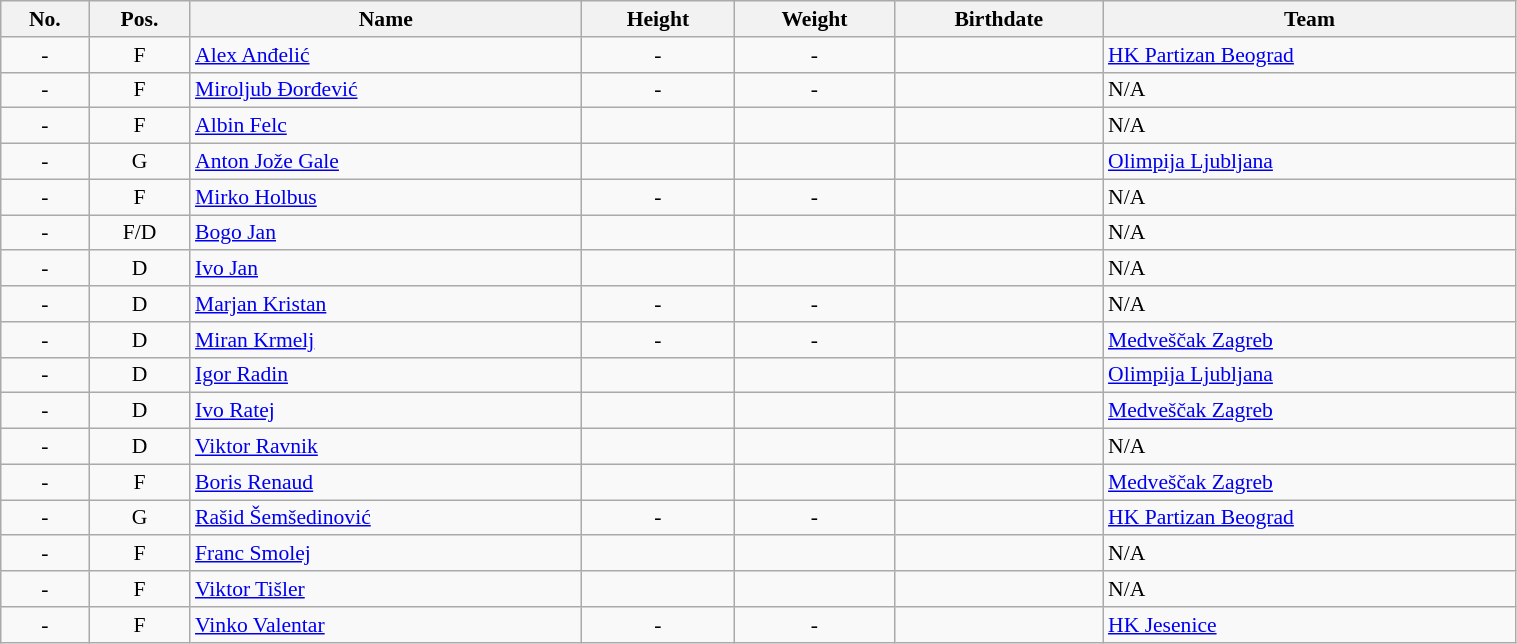<table class="wikitable sortable" width="80%" style="font-size: 90%; text-align: center;">
<tr>
<th>No.</th>
<th>Pos.</th>
<th>Name</th>
<th>Height</th>
<th>Weight</th>
<th>Birthdate</th>
<th>Team</th>
</tr>
<tr>
<td>-</td>
<td>F</td>
<td style="text-align:left;"><a href='#'>Alex Anđelić</a></td>
<td>-</td>
<td>-</td>
<td style="text-align:right;"></td>
<td style="text-align:left;"> <a href='#'>HK Partizan Beograd</a></td>
</tr>
<tr>
<td>-</td>
<td>F</td>
<td style="text-align:left;"><a href='#'>Miroljub Ðorđević</a></td>
<td>-</td>
<td>-</td>
<td style="text-align:right;"></td>
<td style="text-align:left;">N/A</td>
</tr>
<tr>
<td>-</td>
<td>F</td>
<td style="text-align:left;"><a href='#'>Albin Felc</a></td>
<td></td>
<td></td>
<td style="text-align:right;"></td>
<td style="text-align:left;">N/A</td>
</tr>
<tr>
<td>-</td>
<td>G</td>
<td style="text-align:left;"><a href='#'>Anton Jože Gale</a></td>
<td></td>
<td></td>
<td style="text-align:right;"></td>
<td style="text-align:left;"> <a href='#'>Olimpija Ljubljana</a></td>
</tr>
<tr>
<td>-</td>
<td>F</td>
<td style="text-align:left;"><a href='#'>Mirko Holbus</a></td>
<td>-</td>
<td>-</td>
<td style="text-align:right;"></td>
<td style="text-align:left;">N/A</td>
</tr>
<tr>
<td>-</td>
<td>F/D</td>
<td style="text-align:left;"><a href='#'>Bogo Jan</a></td>
<td></td>
<td></td>
<td style="text-align:right;"></td>
<td style="text-align:left;">N/A</td>
</tr>
<tr>
<td>-</td>
<td>D</td>
<td style="text-align:left;"><a href='#'>Ivo Jan</a></td>
<td></td>
<td></td>
<td style="text-align:right;"></td>
<td style="text-align:left;">N/A</td>
</tr>
<tr>
<td>-</td>
<td>D</td>
<td style="text-align:left;"><a href='#'>Marjan Kristan</a></td>
<td>-</td>
<td>-</td>
<td style="text-align:right;"></td>
<td style="text-align:left;">N/A</td>
</tr>
<tr>
<td>-</td>
<td>D</td>
<td style="text-align:left;"><a href='#'>Miran Krmelj</a></td>
<td>-</td>
<td>-</td>
<td style="text-align:right;"></td>
<td style="text-align:left;"> <a href='#'>Medveščak Zagreb</a></td>
</tr>
<tr>
<td>-</td>
<td>D</td>
<td style="text-align:left;"><a href='#'>Igor Radin</a></td>
<td></td>
<td></td>
<td style="text-align:right;"></td>
<td style="text-align:left;"> <a href='#'>Olimpija Ljubljana</a></td>
</tr>
<tr>
<td>-</td>
<td>D</td>
<td style="text-align:left;"><a href='#'>Ivo Ratej</a></td>
<td></td>
<td></td>
<td style="text-align:right;"></td>
<td style="text-align:left;"> <a href='#'>Medveščak Zagreb</a></td>
</tr>
<tr>
<td>-</td>
<td>D</td>
<td style="text-align:left;"><a href='#'>Viktor Ravnik</a></td>
<td></td>
<td></td>
<td style="text-align:right;"></td>
<td style="text-align:left;">N/A</td>
</tr>
<tr>
<td>-</td>
<td>F</td>
<td style="text-align:left;"><a href='#'>Boris Renaud</a></td>
<td></td>
<td></td>
<td style="text-align:right;"></td>
<td style="text-align:left;"> <a href='#'>Medveščak Zagreb</a></td>
</tr>
<tr>
<td>-</td>
<td>G</td>
<td style="text-align:left;"><a href='#'>Rašid Šemšedinović</a></td>
<td>-</td>
<td>-</td>
<td style="text-align:right;"></td>
<td style="text-align:left;"> <a href='#'>HK Partizan Beograd</a></td>
</tr>
<tr>
<td>-</td>
<td>F</td>
<td style="text-align:left;"><a href='#'>Franc Smolej</a></td>
<td></td>
<td></td>
<td style="text-align:right;"></td>
<td style="text-align:left;">N/A</td>
</tr>
<tr>
<td>-</td>
<td>F</td>
<td style="text-align:left;"><a href='#'>Viktor Tišler</a></td>
<td></td>
<td></td>
<td style="text-align:right;"></td>
<td style="text-align:left;">N/A</td>
</tr>
<tr>
<td>-</td>
<td>F</td>
<td style="text-align:left;"><a href='#'>Vinko Valentar</a></td>
<td>-</td>
<td>-</td>
<td style="text-align:right;"></td>
<td style="text-align:left;"> <a href='#'>HK Jesenice</a></td>
</tr>
</table>
